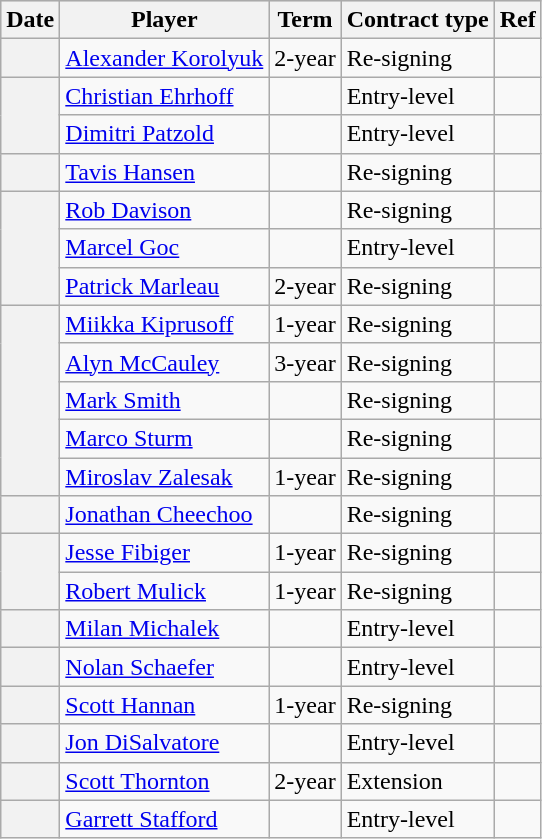<table class="wikitable plainrowheaders">
<tr style="background:#ddd; text-align:center;">
<th>Date</th>
<th>Player</th>
<th>Term</th>
<th>Contract type</th>
<th>Ref</th>
</tr>
<tr>
<th scope="row"></th>
<td><a href='#'>Alexander Korolyuk</a></td>
<td>2-year</td>
<td>Re-signing</td>
<td></td>
</tr>
<tr>
<th scope="row" rowspan=2></th>
<td><a href='#'>Christian Ehrhoff</a></td>
<td></td>
<td>Entry-level</td>
<td></td>
</tr>
<tr>
<td><a href='#'>Dimitri Patzold</a></td>
<td></td>
<td>Entry-level</td>
<td></td>
</tr>
<tr>
<th scope="row"></th>
<td><a href='#'>Tavis Hansen</a></td>
<td></td>
<td>Re-signing</td>
<td></td>
</tr>
<tr>
<th scope="row" rowspan=3></th>
<td><a href='#'>Rob Davison</a></td>
<td></td>
<td>Re-signing</td>
<td></td>
</tr>
<tr>
<td><a href='#'>Marcel Goc</a></td>
<td></td>
<td>Entry-level</td>
<td></td>
</tr>
<tr>
<td><a href='#'>Patrick Marleau</a></td>
<td>2-year</td>
<td>Re-signing</td>
<td></td>
</tr>
<tr>
<th scope="row" rowspan=5></th>
<td><a href='#'>Miikka Kiprusoff</a></td>
<td>1-year</td>
<td>Re-signing</td>
<td></td>
</tr>
<tr>
<td><a href='#'>Alyn McCauley</a></td>
<td>3-year</td>
<td>Re-signing</td>
<td></td>
</tr>
<tr>
<td><a href='#'>Mark Smith</a></td>
<td></td>
<td>Re-signing</td>
<td></td>
</tr>
<tr>
<td><a href='#'>Marco Sturm</a></td>
<td></td>
<td>Re-signing</td>
<td></td>
</tr>
<tr>
<td><a href='#'>Miroslav Zalesak</a></td>
<td>1-year</td>
<td>Re-signing</td>
<td></td>
</tr>
<tr>
<th scope="row"></th>
<td><a href='#'>Jonathan Cheechoo</a></td>
<td></td>
<td>Re-signing</td>
<td></td>
</tr>
<tr>
<th scope="row" rowspan=2></th>
<td><a href='#'>Jesse Fibiger</a></td>
<td>1-year</td>
<td>Re-signing</td>
<td></td>
</tr>
<tr>
<td><a href='#'>Robert Mulick</a></td>
<td>1-year</td>
<td>Re-signing</td>
<td></td>
</tr>
<tr>
<th scope="row"></th>
<td><a href='#'>Milan Michalek</a></td>
<td></td>
<td>Entry-level</td>
<td></td>
</tr>
<tr>
<th scope="row"></th>
<td><a href='#'>Nolan Schaefer</a></td>
<td></td>
<td>Entry-level</td>
<td></td>
</tr>
<tr>
<th scope="row"></th>
<td><a href='#'>Scott Hannan</a></td>
<td>1-year</td>
<td>Re-signing</td>
<td></td>
</tr>
<tr>
<th scope="row"></th>
<td><a href='#'>Jon DiSalvatore</a></td>
<td></td>
<td>Entry-level</td>
<td></td>
</tr>
<tr>
<th scope="row"></th>
<td><a href='#'>Scott Thornton</a></td>
<td>2-year</td>
<td>Extension</td>
<td></td>
</tr>
<tr>
<th scope="row"></th>
<td><a href='#'>Garrett Stafford</a></td>
<td></td>
<td>Entry-level</td>
<td></td>
</tr>
</table>
